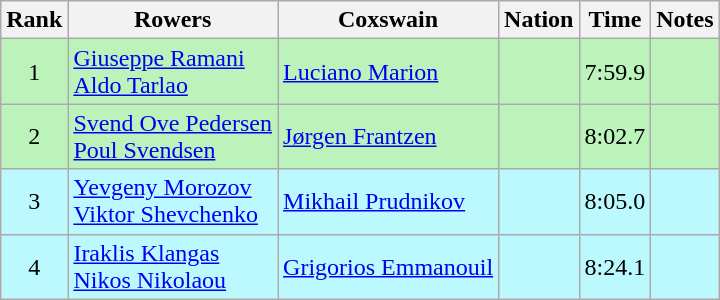<table class="wikitable sortable" style="text-align:center">
<tr>
<th>Rank</th>
<th>Rowers</th>
<th>Coxswain</th>
<th>Nation</th>
<th>Time</th>
<th>Notes</th>
</tr>
<tr bgcolor=bbf3bb>
<td>1</td>
<td align=left><a href='#'>Giuseppe Ramani</a><br><a href='#'>Aldo Tarlao</a></td>
<td align=left><a href='#'>Luciano Marion</a></td>
<td align=left></td>
<td>7:59.9</td>
<td></td>
</tr>
<tr bgcolor=bbf3bb>
<td>2</td>
<td align=left><a href='#'>Svend Ove Pedersen</a><br><a href='#'>Poul Svendsen</a></td>
<td align=left><a href='#'>Jørgen Frantzen</a></td>
<td align=left></td>
<td>8:02.7</td>
<td></td>
</tr>
<tr bgcolor=bbf9ff>
<td>3</td>
<td align=left><a href='#'>Yevgeny Morozov</a><br><a href='#'>Viktor Shevchenko</a></td>
<td align=left><a href='#'>Mikhail Prudnikov</a></td>
<td align=left></td>
<td>8:05.0</td>
<td></td>
</tr>
<tr bgcolor=bbf9ff>
<td>4</td>
<td align=left><a href='#'>Iraklis Klangas</a><br><a href='#'>Nikos Nikolaou</a></td>
<td align=left><a href='#'>Grigorios Emmanouil</a></td>
<td align=left></td>
<td>8:24.1</td>
<td></td>
</tr>
</table>
